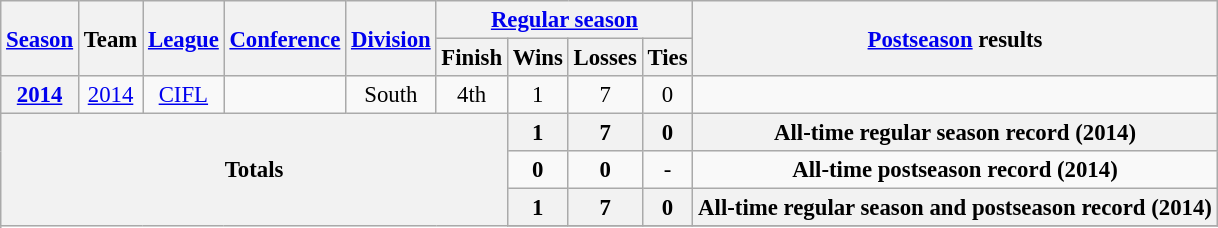<table class="wikitable" style="font-size: 95%;">
<tr>
<th rowspan="2"><a href='#'>Season</a></th>
<th rowspan="2">Team</th>
<th rowspan="2"><a href='#'>League</a></th>
<th rowspan="2"><a href='#'>Conference</a></th>
<th rowspan="2"><a href='#'>Division</a></th>
<th colspan="4"><a href='#'>Regular season</a></th>
<th rowspan="2"><a href='#'>Postseason</a> results</th>
</tr>
<tr>
<th>Finish</th>
<th>Wins</th>
<th>Losses</th>
<th>Ties</th>
</tr>
<tr background:#fcc;">
<th style="text-align:center;"><a href='#'>2014</a></th>
<td style="text-align:center;"><a href='#'>2014</a></td>
<td style="text-align:center;"><a href='#'>CIFL</a></td>
<td style="text-align:center;"></td>
<td style="text-align:center;">South</td>
<td style="text-align:center;">4th</td>
<td style="text-align:center;">1</td>
<td style="text-align:center;">7</td>
<td style="text-align:center;">0</td>
<td></td>
</tr>
<tr>
<th style="text-align:center;" rowspan="5" colspan="6">Totals</th>
<th style="text-align:center;"><strong>1</strong></th>
<th style="text-align:center;"><strong>7</strong></th>
<th style="text-align:center;"><strong>0</strong></th>
<th style="text-align:center;" colspan="3"><strong>All-time regular season record (2014)</strong></th>
</tr>
<tr style="text-align:center;">
<td><strong>0</strong></td>
<td><strong>0</strong></td>
<td>-</td>
<td colspan="3"><strong>All-time postseason record (2014)</strong></td>
</tr>
<tr>
<th style="text-align:center;"><strong>1</strong></th>
<th style="text-align:center;"><strong>7</strong></th>
<th style="text-align:center;"><strong>0</strong></th>
<th style="text-align:center;" colspan="3"><strong>All-time regular season and  postseason record (2014)</strong></th>
</tr>
<tr>
</tr>
</table>
